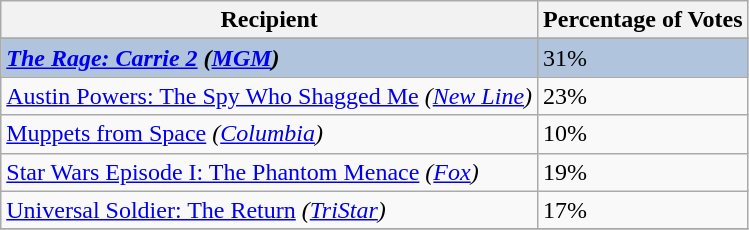<table class="wikitable sortable plainrowheaders" align="centre">
<tr>
<th>Recipient</th>
<th>Percentage of Votes</th>
</tr>
<tr>
</tr>
<tr style="background:#B0C4DE;">
<td><strong><em><a href='#'>The Rage: Carrie 2</a><em> (<a href='#'>MGM</a>)<strong></td>
<td></strong>31%<strong></td>
</tr>
<tr>
<td></em><a href='#'>Austin Powers: The Spy Who Shagged Me</a><em> (<a href='#'>New Line</a>)</td>
<td>23%</td>
</tr>
<tr>
<td></em><a href='#'>Muppets from Space</a><em> (<a href='#'>Columbia</a>)</td>
<td>10%</td>
</tr>
<tr>
<td></em><a href='#'>Star Wars Episode I: The Phantom Menace</a><em> (<a href='#'>Fox</a>)</td>
<td>19%</td>
</tr>
<tr>
<td></em><a href='#'>Universal Soldier: The Return</a><em> (<a href='#'>TriStar</a>)</td>
<td>17%</td>
</tr>
<tr>
</tr>
</table>
